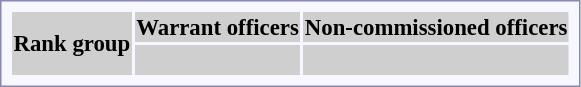<table style="border:1px solid #8888aa; background-color:#f7f8ff; padding:5px; font-size:95%; margin: 0px 12px 12px 0px;">
<tr style="text-align:center; background:#cfcfcf;">
<th rowspan=2>Rank group</th>
<th colspan=8>Warrant officers</th>
<th colspan=28>Non-commissioned officers</th>
</tr>
<tr style="text-align:center; background:#cfcfcf;">
<td colspan=8></td>
<td colspan=28><br></td>
</tr>
</table>
